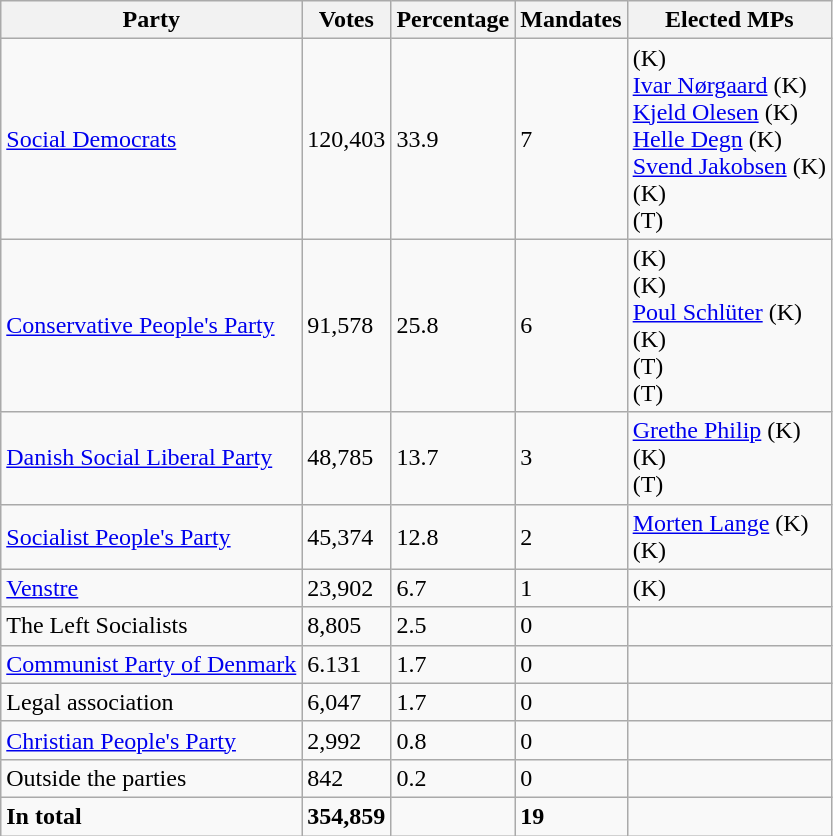<table class="wikitable">
<tr>
<th>Party</th>
<th>Votes</th>
<th>Percentage</th>
<th>Mandates</th>
<th>Elected MPs</th>
</tr>
<tr>
<td><a href='#'>Social Democrats</a></td>
<td>120,403</td>
<td>33.9</td>
<td>7</td>
<td> (K)<br><a href='#'>Ivar Nørgaard</a> (K)<br><a href='#'>Kjeld Olesen</a> (K)<br><a href='#'>Helle Degn</a> (K)<br><a href='#'>Svend Jakobsen</a> (K)<br> (K)<br> (T)</td>
</tr>
<tr>
<td><a href='#'>Conservative People's Party</a></td>
<td>91,578</td>
<td>25.8</td>
<td>6</td>
<td> (K)<br> (K)<br><a href='#'>Poul Schlüter</a> (K)<br> (K)<br> (T)<br> (T)</td>
</tr>
<tr>
<td><a href='#'>Danish Social Liberal Party</a></td>
<td>48,785</td>
<td>13.7</td>
<td>3</td>
<td><a href='#'>Grethe Philip</a> (K)<br> (K)<br> (T)</td>
</tr>
<tr>
<td><a href='#'>Socialist People's Party</a></td>
<td>45,374</td>
<td>12.8</td>
<td>2</td>
<td><a href='#'>Morten Lange</a> (K)<br> (K)</td>
</tr>
<tr>
<td><a href='#'>Venstre</a></td>
<td>23,902</td>
<td>6.7</td>
<td>1</td>
<td> (K)</td>
</tr>
<tr>
<td>The Left Socialists</td>
<td>8,805</td>
<td>2.5</td>
<td>0</td>
<td></td>
</tr>
<tr>
<td><a href='#'>Communist Party of Denmark</a></td>
<td>6.131</td>
<td>1.7</td>
<td>0</td>
<td></td>
</tr>
<tr>
<td>Legal association</td>
<td>6,047</td>
<td>1.7</td>
<td>0</td>
<td></td>
</tr>
<tr>
<td><a href='#'>Christian People's Party</a></td>
<td>2,992</td>
<td>0.8</td>
<td>0</td>
<td></td>
</tr>
<tr>
<td>Outside the parties</td>
<td>842</td>
<td>0.2</td>
<td>0</td>
<td></td>
</tr>
<tr>
<td><strong>In total</strong></td>
<td><strong>354,859</strong></td>
<td></td>
<td><strong>19</strong></td>
<td></td>
</tr>
</table>
